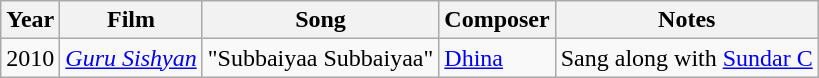<table class="wikitable sortable">
<tr>
<th scope="col">Year</th>
<th scope="col">Film</th>
<th scope="col">Song</th>
<th scope="col">Composer</th>
<th scope="col" class="unsortable">Notes</th>
</tr>
<tr>
<td>2010</td>
<td><em><a href='#'>Guru Sishyan</a></em></td>
<td>"Subbaiyaa Subbaiyaa"</td>
<td><a href='#'>Dhina</a></td>
<td>Sang along with <a href='#'>Sundar C</a></td>
</tr>
</table>
